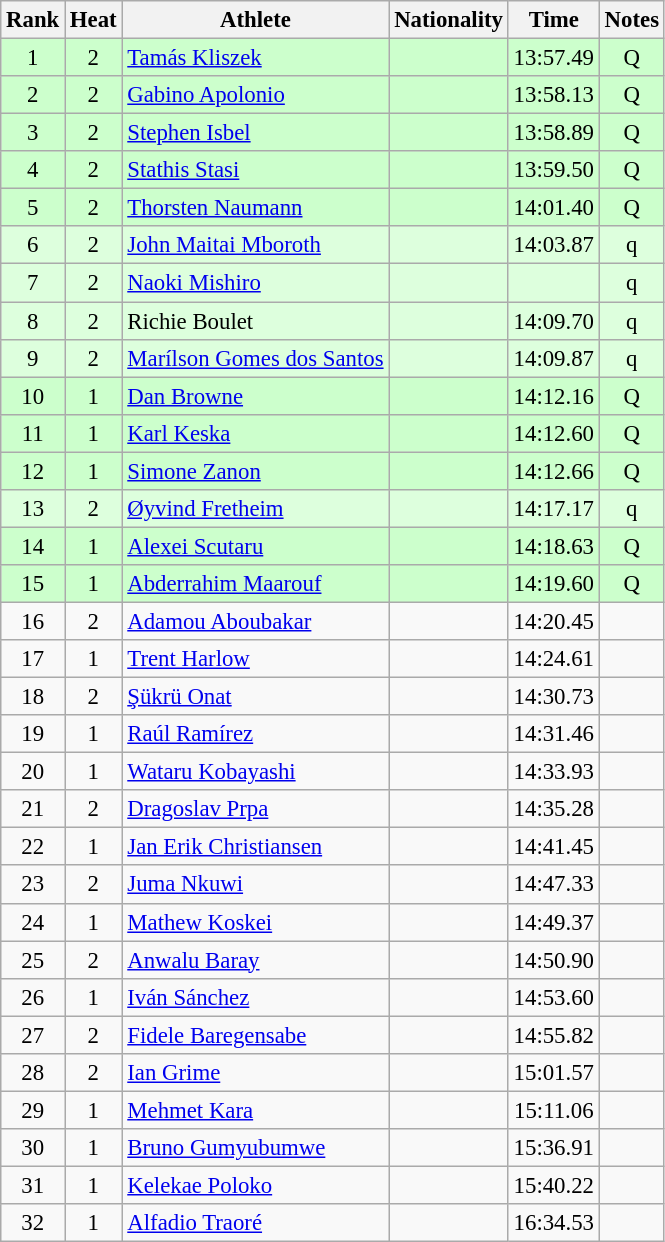<table class="wikitable sortable" style="text-align:center;font-size:95%">
<tr>
<th>Rank</th>
<th>Heat</th>
<th>Athlete</th>
<th>Nationality</th>
<th>Time</th>
<th>Notes</th>
</tr>
<tr bgcolor=ccffcc>
<td>1</td>
<td>2</td>
<td align="left"><a href='#'>Tamás Kliszek</a></td>
<td align=left></td>
<td>13:57.49</td>
<td>Q</td>
</tr>
<tr bgcolor=ccffcc>
<td>2</td>
<td>2</td>
<td align="left"><a href='#'>Gabino Apolonio</a></td>
<td align=left></td>
<td>13:58.13</td>
<td>Q</td>
</tr>
<tr bgcolor=ccffcc>
<td>3</td>
<td>2</td>
<td align="left"><a href='#'>Stephen Isbel</a></td>
<td align=left></td>
<td>13:58.89</td>
<td>Q</td>
</tr>
<tr bgcolor=ccffcc>
<td>4</td>
<td>2</td>
<td align="left"><a href='#'>Stathis Stasi</a></td>
<td align=left></td>
<td>13:59.50</td>
<td>Q</td>
</tr>
<tr bgcolor=ccffcc>
<td>5</td>
<td>2</td>
<td align="left"><a href='#'>Thorsten Naumann</a></td>
<td align=left></td>
<td>14:01.40</td>
<td>Q</td>
</tr>
<tr bgcolor=ddffdd>
<td>6</td>
<td>2</td>
<td align="left"><a href='#'>John Maitai Mboroth</a></td>
<td align=left></td>
<td>14:03.87</td>
<td>q</td>
</tr>
<tr bgcolor=ddffdd>
<td>7</td>
<td>2</td>
<td align="left"><a href='#'>Naoki Mishiro</a></td>
<td align=left></td>
<td></td>
<td>q</td>
</tr>
<tr bgcolor=ddffdd>
<td>8</td>
<td>2</td>
<td align="left">Richie Boulet</td>
<td align=left></td>
<td>14:09.70</td>
<td>q</td>
</tr>
<tr bgcolor=ddffdd>
<td>9</td>
<td>2</td>
<td align="left"><a href='#'>Marílson Gomes dos Santos</a></td>
<td align=left></td>
<td>14:09.87</td>
<td>q</td>
</tr>
<tr bgcolor=ccffcc>
<td>10</td>
<td>1</td>
<td align="left"><a href='#'>Dan Browne</a></td>
<td align=left></td>
<td>14:12.16</td>
<td>Q</td>
</tr>
<tr bgcolor=ccffcc>
<td>11</td>
<td>1</td>
<td align="left"><a href='#'>Karl Keska</a></td>
<td align=left></td>
<td>14:12.60</td>
<td>Q</td>
</tr>
<tr bgcolor=ccffcc>
<td>12</td>
<td>1</td>
<td align="left"><a href='#'>Simone Zanon</a></td>
<td align=left></td>
<td>14:12.66</td>
<td>Q</td>
</tr>
<tr bgcolor=ddffdd>
<td>13</td>
<td>2</td>
<td align="left"><a href='#'>Øyvind Fretheim</a></td>
<td align=left></td>
<td>14:17.17</td>
<td>q</td>
</tr>
<tr bgcolor=ccffcc>
<td>14</td>
<td>1</td>
<td align="left"><a href='#'>Alexei Scutaru</a></td>
<td align=left></td>
<td>14:18.63</td>
<td>Q</td>
</tr>
<tr bgcolor=ccffcc>
<td>15</td>
<td>1</td>
<td align="left"><a href='#'>Abderrahim Maarouf</a></td>
<td align=left></td>
<td>14:19.60</td>
<td>Q</td>
</tr>
<tr>
<td>16</td>
<td>2</td>
<td align="left"><a href='#'>Adamou Aboubakar</a></td>
<td align=left></td>
<td>14:20.45</td>
<td></td>
</tr>
<tr>
<td>17</td>
<td>1</td>
<td align="left"><a href='#'>Trent Harlow</a></td>
<td align=left></td>
<td>14:24.61</td>
<td></td>
</tr>
<tr>
<td>18</td>
<td>2</td>
<td align="left"><a href='#'>Şükrü Onat</a></td>
<td align=left></td>
<td>14:30.73</td>
<td></td>
</tr>
<tr>
<td>19</td>
<td>1</td>
<td align="left"><a href='#'>Raúl Ramírez</a></td>
<td align=left></td>
<td>14:31.46</td>
<td></td>
</tr>
<tr>
<td>20</td>
<td>1</td>
<td align="left"><a href='#'>Wataru Kobayashi</a></td>
<td align=left></td>
<td>14:33.93</td>
<td></td>
</tr>
<tr>
<td>21</td>
<td>2</td>
<td align="left"><a href='#'>Dragoslav Prpa</a></td>
<td align=left></td>
<td>14:35.28</td>
<td></td>
</tr>
<tr>
<td>22</td>
<td>1</td>
<td align="left"><a href='#'>Jan Erik Christiansen</a></td>
<td align=left></td>
<td>14:41.45</td>
<td></td>
</tr>
<tr>
<td>23</td>
<td>2</td>
<td align="left"><a href='#'>Juma Nkuwi</a></td>
<td align=left></td>
<td>14:47.33</td>
<td></td>
</tr>
<tr>
<td>24</td>
<td>1</td>
<td align="left"><a href='#'>Mathew Koskei</a></td>
<td align=left></td>
<td>14:49.37</td>
<td></td>
</tr>
<tr>
<td>25</td>
<td>2</td>
<td align="left"><a href='#'>Anwalu Baray</a></td>
<td align=left></td>
<td>14:50.90</td>
<td></td>
</tr>
<tr>
<td>26</td>
<td>1</td>
<td align="left"><a href='#'>Iván Sánchez</a></td>
<td align=left></td>
<td>14:53.60</td>
<td></td>
</tr>
<tr>
<td>27</td>
<td>2</td>
<td align="left"><a href='#'>Fidele Baregensabe</a></td>
<td align=left></td>
<td>14:55.82</td>
<td></td>
</tr>
<tr>
<td>28</td>
<td>2</td>
<td align="left"><a href='#'>Ian Grime</a></td>
<td align=left></td>
<td>15:01.57</td>
<td></td>
</tr>
<tr>
<td>29</td>
<td>1</td>
<td align="left"><a href='#'>Mehmet Kara</a></td>
<td align=left></td>
<td>15:11.06</td>
<td></td>
</tr>
<tr>
<td>30</td>
<td>1</td>
<td align="left"><a href='#'>Bruno Gumyubumwe</a></td>
<td align=left></td>
<td>15:36.91</td>
<td></td>
</tr>
<tr>
<td>31</td>
<td>1</td>
<td align="left"><a href='#'>Kelekae Poloko</a></td>
<td align=left></td>
<td>15:40.22</td>
<td></td>
</tr>
<tr>
<td>32</td>
<td>1</td>
<td align="left"><a href='#'>Alfadio Traoré</a></td>
<td align=left></td>
<td>16:34.53</td>
<td></td>
</tr>
</table>
